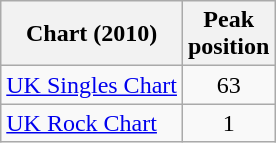<table class="wikitable">
<tr>
<th>Chart (2010)</th>
<th>Peak<br>position</th>
</tr>
<tr>
<td><a href='#'>UK Singles Chart</a></td>
<td style="text-align:center;">63</td>
</tr>
<tr>
<td><a href='#'>UK Rock Chart</a></td>
<td style="text-align:center;">1</td>
</tr>
</table>
